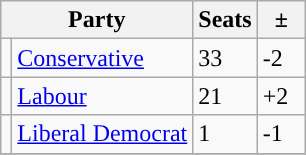<table class="wikitable">
<tr>
<th colspan="2">Party</th>
<th>Seats</th>
<th>  ±  </th>
</tr>
<tr>
<td style="background-color: "></td>
<td><a href='#'>Conservative</a></td>
<td>33</td>
<td>-2</td>
</tr>
<tr>
<td style="background-color: "></td>
<td><a href='#'>Labour</a></td>
<td>21</td>
<td>+2</td>
</tr>
<tr>
<td style="background-color: "></td>
<td><a href='#'>Liberal Democrat</a></td>
<td>1</td>
<td>-1</td>
</tr>
<tr>
</tr>
</table>
